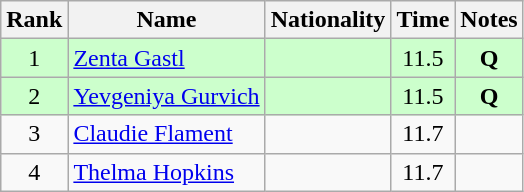<table class="wikitable sortable" style="text-align:center">
<tr>
<th>Rank</th>
<th>Name</th>
<th>Nationality</th>
<th>Time</th>
<th>Notes</th>
</tr>
<tr bgcolor=ccffcc>
<td>1</td>
<td align=left><a href='#'>Zenta Gastl</a></td>
<td align=left></td>
<td>11.5</td>
<td><strong>Q</strong></td>
</tr>
<tr bgcolor=ccffcc>
<td>2</td>
<td align=left><a href='#'>Yevgeniya Gurvich</a></td>
<td align=left></td>
<td>11.5</td>
<td><strong>Q</strong></td>
</tr>
<tr>
<td>3</td>
<td align=left><a href='#'>Claudie Flament</a></td>
<td align=left></td>
<td>11.7</td>
<td></td>
</tr>
<tr>
<td>4</td>
<td align=left><a href='#'>Thelma Hopkins</a></td>
<td align=left></td>
<td>11.7</td>
<td></td>
</tr>
</table>
